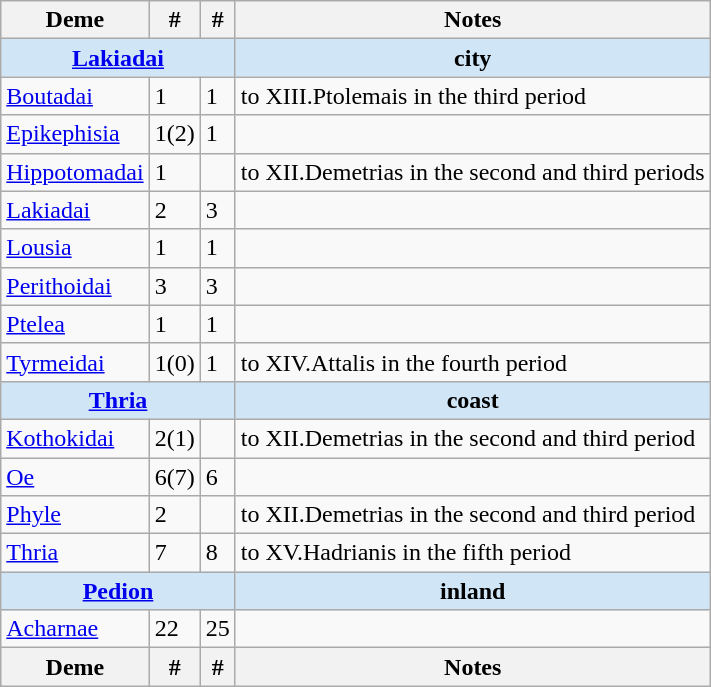<table class="wikitable">
<tr ---->
<th>Deme</th>
<th>#</th>
<th>#</th>
<th>Notes</th>
</tr>
<tr ---->
<th colspan="3" style="background: #d0e5f5"><a href='#'>Lakiadai</a></th>
<th style="background: #d0e5f5">city</th>
</tr>
<tr ----style="background: #f1f5fc">
<td><a href='#'>Boutadai</a></td>
<td>1</td>
<td>1</td>
<td>to  XIII.Ptolemais in the third period</td>
</tr>
<tr ----style="background: #f1f5fc">
<td><a href='#'>Epikephisia</a></td>
<td>1(2)</td>
<td>1</td>
<td></td>
</tr>
<tr ----style="background: #f1f5fc">
<td><a href='#'>Hippotomadai</a></td>
<td>1</td>
<td></td>
<td>to  XII.Demetrias in the second and third periods</td>
</tr>
<tr ----style="background: #f1f5fc">
<td><a href='#'>Lakiadai</a></td>
<td>2</td>
<td>3</td>
<td></td>
</tr>
<tr ----style="background: #f1f5fc">
<td><a href='#'>Lousia</a></td>
<td>1</td>
<td>1</td>
<td></td>
</tr>
<tr ----style="background: #f1f5fc">
<td><a href='#'>Perithoidai</a></td>
<td>3</td>
<td>3</td>
<td></td>
</tr>
<tr ----style="background: #f1f5fc">
<td><a href='#'>Ptelea</a></td>
<td>1</td>
<td>1</td>
<td></td>
</tr>
<tr ----style="background: #f1f5fc">
<td><a href='#'>Tyrmeidai</a></td>
<td>1(0)</td>
<td>1</td>
<td>to XIV.Attalis in the fourth period</td>
</tr>
<tr ---->
<th colspan="3" style="background: #d0e5f5"><a href='#'>Thria</a></th>
<th style="background: #d0e5f5">coast</th>
</tr>
<tr ----style="background: #f1f5fc">
<td><a href='#'>Kothokidai</a></td>
<td>2(1)</td>
<td></td>
<td>to  XII.Demetrias in the second and third period</td>
</tr>
<tr ----style="background: #f1f5fc">
<td><a href='#'>Oe</a></td>
<td>6(7)</td>
<td>6</td>
<td></td>
</tr>
<tr ----style="background: #f1f5fc">
<td><a href='#'>Phyle</a></td>
<td>2</td>
<td></td>
<td>to  XII.Demetrias in the second and third period</td>
</tr>
<tr ----style="background: #f1f5fc">
<td><a href='#'>Thria</a></td>
<td>7</td>
<td>8</td>
<td>to XV.Hadrianis in the fifth period</td>
</tr>
<tr ---->
<th colspan="3" style="background: #d0e5f5"><a href='#'>Pedion</a></th>
<th style="background: #d0e5f5">inland</th>
</tr>
<tr ----style="background: #f1f5fc">
<td><a href='#'>Acharnae</a></td>
<td>22</td>
<td>25</td>
<td></td>
</tr>
<tr ---->
<th>Deme</th>
<th>#</th>
<th>#</th>
<th>Notes</th>
</tr>
</table>
